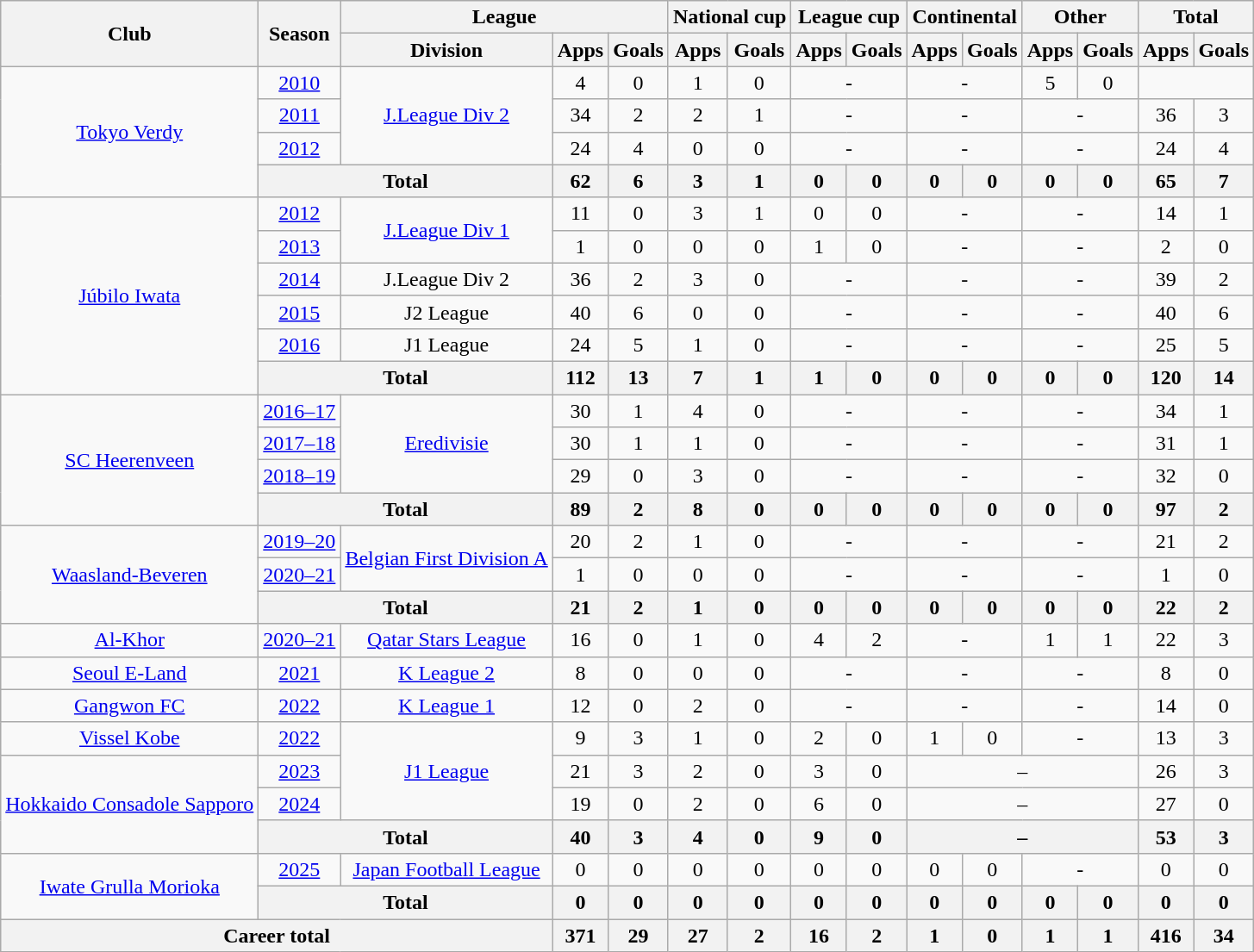<table class="wikitable" style="text-align:center">
<tr>
<th rowspan="2">Club</th>
<th rowspan="2">Season</th>
<th colspan="3">League</th>
<th colspan="2">National cup</th>
<th colspan="2">League cup</th>
<th colspan="2">Continental</th>
<th colspan="2">Other</th>
<th colspan="2">Total</th>
</tr>
<tr>
<th>Division</th>
<th>Apps</th>
<th>Goals</th>
<th>Apps</th>
<th>Goals</th>
<th>Apps</th>
<th>Goals</th>
<th>Apps</th>
<th>Goals</th>
<th>Apps</th>
<th>Goals</th>
<th>Apps</th>
<th>Goals</th>
</tr>
<tr>
<td rowspan="4"><a href='#'>Tokyo Verdy</a></td>
<td><a href='#'>2010</a></td>
<td rowspan="3"><a href='#'>J.League Div 2</a></td>
<td>4</td>
<td>0</td>
<td>1</td>
<td>0</td>
<td colspan="2">-</td>
<td colspan="2">-</td>
<td>5</td>
<td>0</td>
</tr>
<tr>
<td><a href='#'>2011</a></td>
<td>34</td>
<td>2</td>
<td>2</td>
<td>1</td>
<td colspan="2">-</td>
<td colspan="2">-</td>
<td colspan="2">-</td>
<td>36</td>
<td>3</td>
</tr>
<tr>
<td><a href='#'>2012</a></td>
<td>24</td>
<td>4</td>
<td>0</td>
<td>0</td>
<td colspan="2">-</td>
<td colspan="2">-</td>
<td colspan="2">-</td>
<td>24</td>
<td>4</td>
</tr>
<tr>
<th colspan="2">Total</th>
<th>62</th>
<th>6</th>
<th>3</th>
<th>1</th>
<th>0</th>
<th>0</th>
<th>0</th>
<th>0</th>
<th>0</th>
<th>0</th>
<th>65</th>
<th>7</th>
</tr>
<tr>
<td rowspan="6"><a href='#'>Júbilo Iwata</a></td>
<td><a href='#'>2012</a></td>
<td rowspan="2"><a href='#'>J.League Div 1</a></td>
<td>11</td>
<td>0</td>
<td>3</td>
<td>1</td>
<td>0</td>
<td>0</td>
<td colspan="2">-</td>
<td colspan="2">-</td>
<td>14</td>
<td>1</td>
</tr>
<tr>
<td><a href='#'>2013</a></td>
<td>1</td>
<td>0</td>
<td>0</td>
<td>0</td>
<td>1</td>
<td>0</td>
<td colspan="2">-</td>
<td colspan="2">-</td>
<td>2</td>
<td>0</td>
</tr>
<tr>
<td><a href='#'>2014</a></td>
<td>J.League Div 2</td>
<td>36</td>
<td>2</td>
<td>3</td>
<td>0</td>
<td colspan="2">-</td>
<td colspan="2">-</td>
<td colspan="2">-</td>
<td>39</td>
<td>2</td>
</tr>
<tr>
<td><a href='#'>2015</a></td>
<td>J2 League</td>
<td>40</td>
<td>6</td>
<td>0</td>
<td>0</td>
<td colspan="2">-</td>
<td colspan="2">-</td>
<td colspan="2">-</td>
<td>40</td>
<td>6</td>
</tr>
<tr>
<td><a href='#'>2016</a></td>
<td>J1 League</td>
<td>24</td>
<td>5</td>
<td>1</td>
<td>0</td>
<td colspan="2">-</td>
<td colspan="2">-</td>
<td colspan="2">-</td>
<td>25</td>
<td>5</td>
</tr>
<tr>
<th colspan="2">Total</th>
<th>112</th>
<th>13</th>
<th>7</th>
<th>1</th>
<th>1</th>
<th>0</th>
<th>0</th>
<th>0</th>
<th>0</th>
<th>0</th>
<th>120</th>
<th>14</th>
</tr>
<tr>
<td rowspan="4"><a href='#'>SC Heerenveen</a></td>
<td><a href='#'>2016–17</a></td>
<td rowspan="3"><a href='#'>Eredivisie</a></td>
<td>30</td>
<td>1</td>
<td>4</td>
<td>0</td>
<td colspan="2">-</td>
<td colspan="2">-</td>
<td colspan="2">-</td>
<td>34</td>
<td>1</td>
</tr>
<tr>
<td><a href='#'>2017–18</a></td>
<td>30</td>
<td>1</td>
<td>1</td>
<td>0</td>
<td colspan="2">-</td>
<td colspan="2">-</td>
<td colspan="2">-</td>
<td>31</td>
<td>1</td>
</tr>
<tr>
<td><a href='#'>2018–19</a></td>
<td>29</td>
<td>0</td>
<td>3</td>
<td>0</td>
<td colspan="2">-</td>
<td colspan="2">-</td>
<td colspan="2">-</td>
<td>32</td>
<td>0</td>
</tr>
<tr>
<th colspan="2">Total</th>
<th>89</th>
<th>2</th>
<th>8</th>
<th>0</th>
<th>0</th>
<th>0</th>
<th>0</th>
<th>0</th>
<th>0</th>
<th>0</th>
<th>97</th>
<th>2</th>
</tr>
<tr>
<td rowspan="3"><a href='#'>Waasland-Beveren</a></td>
<td><a href='#'>2019–20</a></td>
<td rowspan="2"><a href='#'>Belgian First Division A</a></td>
<td>20</td>
<td>2</td>
<td>1</td>
<td>0</td>
<td colspan="2">-</td>
<td colspan="2">-</td>
<td colspan="2">-</td>
<td>21</td>
<td>2</td>
</tr>
<tr>
<td><a href='#'>2020–21</a></td>
<td>1</td>
<td>0</td>
<td>0</td>
<td>0</td>
<td colspan="2">-</td>
<td colspan="2">-</td>
<td colspan="2">-</td>
<td>1</td>
<td>0</td>
</tr>
<tr>
<th colspan="2">Total</th>
<th>21</th>
<th>2</th>
<th>1</th>
<th>0</th>
<th>0</th>
<th>0</th>
<th>0</th>
<th>0</th>
<th>0</th>
<th>0</th>
<th>22</th>
<th>2</th>
</tr>
<tr>
<td><a href='#'>Al-Khor</a></td>
<td><a href='#'>2020–21</a></td>
<td><a href='#'>Qatar Stars League</a></td>
<td>16</td>
<td>0</td>
<td>1</td>
<td>0</td>
<td>4</td>
<td>2</td>
<td colspan="2">-</td>
<td>1</td>
<td>1</td>
<td>22</td>
<td>3</td>
</tr>
<tr>
<td><a href='#'>Seoul E-Land</a></td>
<td><a href='#'>2021</a></td>
<td><a href='#'>K League 2</a></td>
<td>8</td>
<td>0</td>
<td>0</td>
<td>0</td>
<td colspan="2">-</td>
<td colspan="2">-</td>
<td colspan="2">-</td>
<td>8</td>
<td>0</td>
</tr>
<tr>
<td><a href='#'>Gangwon FC</a></td>
<td><a href='#'>2022</a></td>
<td><a href='#'>K League 1</a></td>
<td>12</td>
<td>0</td>
<td>2</td>
<td>0</td>
<td colspan="2">-</td>
<td colspan="2">-</td>
<td colspan="2">-</td>
<td>14</td>
<td>0</td>
</tr>
<tr>
<td><a href='#'>Vissel Kobe</a></td>
<td><a href='#'>2022</a></td>
<td rowspan="3"><a href='#'>J1 League</a></td>
<td>9</td>
<td>3</td>
<td>1</td>
<td>0</td>
<td>2</td>
<td>0</td>
<td>1</td>
<td>0</td>
<td colspan="2">-</td>
<td>13</td>
<td>3</td>
</tr>
<tr>
<td rowspan="3"><a href='#'>Hokkaido Consadole Sapporo</a></td>
<td><a href='#'>2023</a></td>
<td>21</td>
<td>3</td>
<td>2</td>
<td>0</td>
<td>3</td>
<td>0</td>
<td colspan="4">–</td>
<td>26</td>
<td>3</td>
</tr>
<tr>
<td><a href='#'>2024</a></td>
<td>19</td>
<td>0</td>
<td>2</td>
<td>0</td>
<td>6</td>
<td>0</td>
<td colspan="4">–</td>
<td>27</td>
<td>0</td>
</tr>
<tr>
<th colspan="2">Total</th>
<th>40</th>
<th>3</th>
<th>4</th>
<th>0</th>
<th>9</th>
<th>0</th>
<th colspan="4">–</th>
<th>53</th>
<th>3</th>
</tr>
<tr>
<td rowspan="2"><a href='#'>Iwate Grulla Morioka</a></td>
<td><a href='#'>2025</a></td>
<td><a href='#'>Japan Football League</a></td>
<td>0</td>
<td>0</td>
<td>0</td>
<td>0</td>
<td>0</td>
<td>0</td>
<td>0</td>
<td>0</td>
<td colspan="2">-</td>
<td>0</td>
<td>0</td>
</tr>
<tr>
<th colspan="2">Total</th>
<th>0</th>
<th>0</th>
<th>0</th>
<th>0</th>
<th>0</th>
<th>0</th>
<th>0</th>
<th>0</th>
<th>0</th>
<th>0</th>
<th>0</th>
<th>0</th>
</tr>
<tr>
<th colspan="3">Career total</th>
<th>371</th>
<th>29</th>
<th>27</th>
<th>2</th>
<th>16</th>
<th>2</th>
<th>1</th>
<th>0</th>
<th>1</th>
<th>1</th>
<th>416</th>
<th>34</th>
</tr>
</table>
